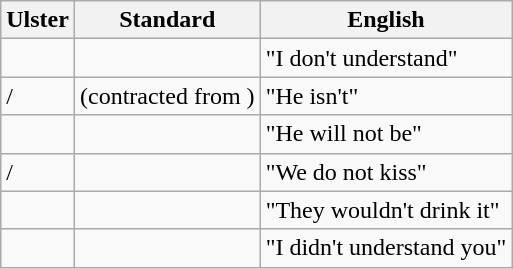<table class="wikitable">
<tr>
<th>Ulster</th>
<th>Standard</th>
<th>English</th>
</tr>
<tr>
<td></td>
<td></td>
<td>"I don't understand"</td>
</tr>
<tr>
<td>/</td>
<td> (contracted from )</td>
<td>"He isn't"</td>
</tr>
<tr>
<td></td>
<td></td>
<td>"He will not be"</td>
</tr>
<tr>
<td>/</td>
<td></td>
<td>"We do not kiss"</td>
</tr>
<tr>
<td></td>
<td></td>
<td>"They wouldn't drink it"</td>
</tr>
<tr>
<td></td>
<td></td>
<td>"I didn't understand you"</td>
</tr>
</table>
